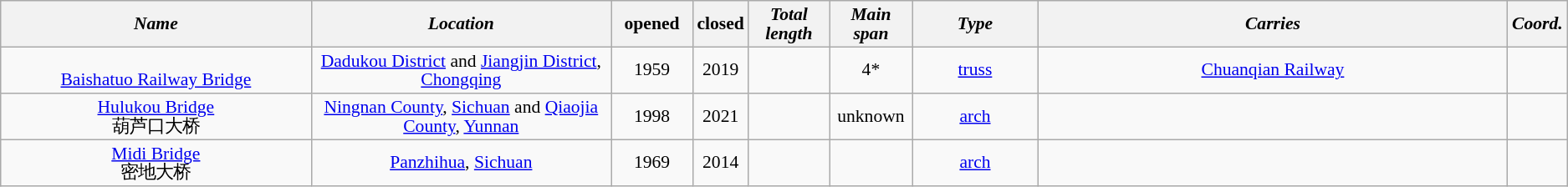<table class="wikitable" style="text-align: center; font-size:90%; line-height:1.05">
<tr>
<th scope="col" style="width:260px;"><em>Name</em></th>
<th scope="col" style="width:250px;"><em>Location</em></th>
<th scope="col" style="width:60px;">opened</th>
<th>closed</th>
<th scope="col" style="width:60px;"><em>Total length</em></th>
<th scope="col" style="width:60px;"><em>Main span</em></th>
<th scope="col" style="width:100px;"><em>Type</em></th>
<th scope="col" style="width:400px;"><em>Carries</em></th>
<th scope="col"><em>Coord.</em></th>
</tr>
<tr>
<td><br><a href='#'>Baishatuo Railway Bridge</a></td>
<td><a href='#'>Dadukou District</a> and <a href='#'>Jiangjin District</a>, <a href='#'>Chongqing</a></td>
<td>1959</td>
<td>2019</td>
<td></td>
<td>4*</td>
<td><a href='#'>truss</a></td>
<td><a href='#'>Chuanqian Railway</a><br></td>
<td></td>
</tr>
<tr>
<td> <a href='#'>Hulukou Bridge</a><br>葫芦口大桥</td>
<td><a href='#'>Ningnan County</a>, <a href='#'>Sichuan</a> and <a href='#'>Qiaojia County</a>, <a href='#'>Yunnan</a></td>
<td>1998</td>
<td>2021</td>
<td></td>
<td>unknown</td>
<td><a href='#'>arch</a></td>
<td></td>
<td></td>
</tr>
<tr>
<td> <a href='#'>Midi Bridge</a><br>密地大桥</td>
<td><a href='#'>Panzhihua</a>, <a href='#'>Sichuan</a></td>
<td>1969</td>
<td>2014<br></td>
<td></td>
<td></td>
<td><a href='#'>arch</a></td>
<td></td>
<td></td>
</tr>
</table>
